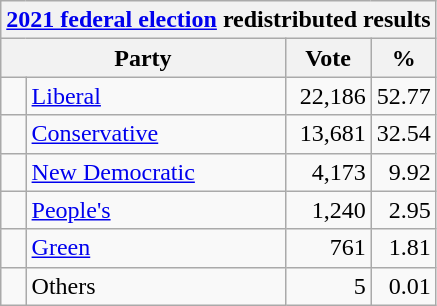<table class="wikitable">
<tr>
<th colspan="4"><a href='#'>2021 federal election</a> redistributed results</th>
</tr>
<tr>
<th bgcolor="#DDDDFF" width="130px" colspan="2">Party</th>
<th bgcolor="#DDDDFF" width="50px">Vote</th>
<th bgcolor="#DDDDFF" width="30px">%</th>
</tr>
<tr>
<td> </td>
<td><a href='#'>Liberal</a></td>
<td align=right>22,186</td>
<td align=right>52.77</td>
</tr>
<tr>
<td> </td>
<td><a href='#'>Conservative</a></td>
<td align=right>13,681</td>
<td align=right>32.54</td>
</tr>
<tr>
<td> </td>
<td><a href='#'>New Democratic</a></td>
<td align=right>4,173</td>
<td align=right>9.92</td>
</tr>
<tr>
<td> </td>
<td><a href='#'>People's</a></td>
<td align=right>1,240</td>
<td align=right>2.95</td>
</tr>
<tr>
<td> </td>
<td><a href='#'>Green</a></td>
<td align=right>761</td>
<td align=right>1.81</td>
</tr>
<tr>
<td> </td>
<td>Others</td>
<td align=right>5</td>
<td align=right>0.01</td>
</tr>
</table>
